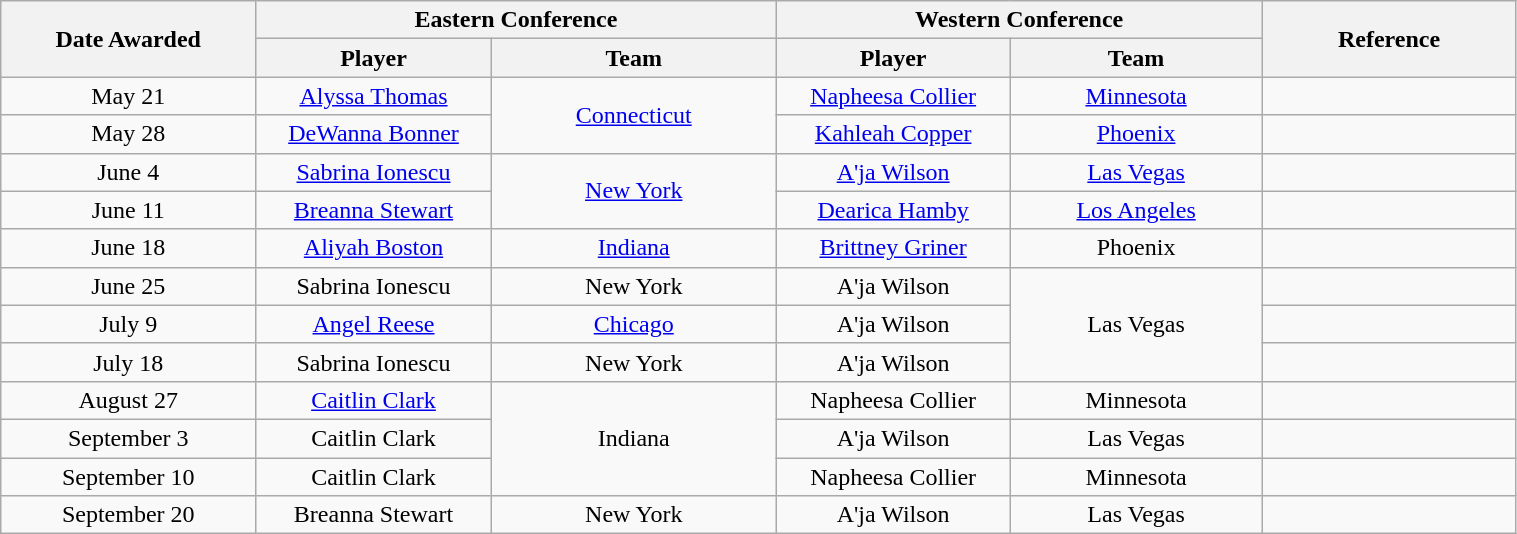<table class="wikitable" style="width: 80%; text-align:center;">
<tr>
<th rowspan=2 width=60>Date Awarded</th>
<th colspan=2 width=120>Eastern Conference</th>
<th colspan=2 width=120>Western Conference</th>
<th rowspan=2 width=50>Reference</th>
</tr>
<tr>
<th width=60>Player</th>
<th width=60>Team</th>
<th width=60>Player</th>
<th width=60>Team</th>
</tr>
<tr>
<td>May 21</td>
<td><a href='#'>Alyssa Thomas</a></td>
<td rowspan=2><a href='#'>Connecticut</a></td>
<td><a href='#'>Napheesa Collier</a></td>
<td><a href='#'>Minnesota</a></td>
<td></td>
</tr>
<tr>
<td>May 28</td>
<td><a href='#'>DeWanna Bonner</a></td>
<td><a href='#'>Kahleah Copper</a></td>
<td><a href='#'>Phoenix</a></td>
<td></td>
</tr>
<tr>
<td>June 4</td>
<td><a href='#'>Sabrina Ionescu</a></td>
<td rowspan=2><a href='#'>New York</a></td>
<td><a href='#'>A'ja Wilson</a></td>
<td><a href='#'>Las Vegas</a></td>
<td></td>
</tr>
<tr>
<td>June 11</td>
<td><a href='#'>Breanna Stewart</a></td>
<td><a href='#'>Dearica Hamby</a></td>
<td><a href='#'>Los Angeles</a></td>
<td></td>
</tr>
<tr>
<td>June 18</td>
<td><a href='#'>Aliyah Boston</a></td>
<td><a href='#'>Indiana</a></td>
<td><a href='#'>Brittney Griner</a></td>
<td>Phoenix</td>
<td></td>
</tr>
<tr>
<td>June 25</td>
<td>Sabrina Ionescu </td>
<td>New York</td>
<td>A'ja Wilson </td>
<td rowspan=3>Las Vegas</td>
<td></td>
</tr>
<tr>
<td>July 9</td>
<td><a href='#'>Angel Reese</a></td>
<td><a href='#'>Chicago</a></td>
<td>A'ja Wilson </td>
<td></td>
</tr>
<tr>
<td>July 18</td>
<td>Sabrina Ionescu </td>
<td>New York</td>
<td>A'ja Wilson </td>
<td></td>
</tr>
<tr>
<td>August 27</td>
<td><a href='#'>Caitlin Clark</a></td>
<td rowspan=3>Indiana</td>
<td>Napheesa Collier </td>
<td>Minnesota</td>
<td></td>
</tr>
<tr>
<td>September 3</td>
<td>Caitlin Clark </td>
<td>A'ja Wilson </td>
<td>Las Vegas</td>
<td></td>
</tr>
<tr>
<td>September 10</td>
<td>Caitlin Clark </td>
<td>Napheesa Collier </td>
<td>Minnesota</td>
<td></td>
</tr>
<tr>
<td>September 20</td>
<td>Breanna Stewart </td>
<td>New York</td>
<td>A'ja Wilson </td>
<td>Las Vegas</td>
<td></td>
</tr>
</table>
